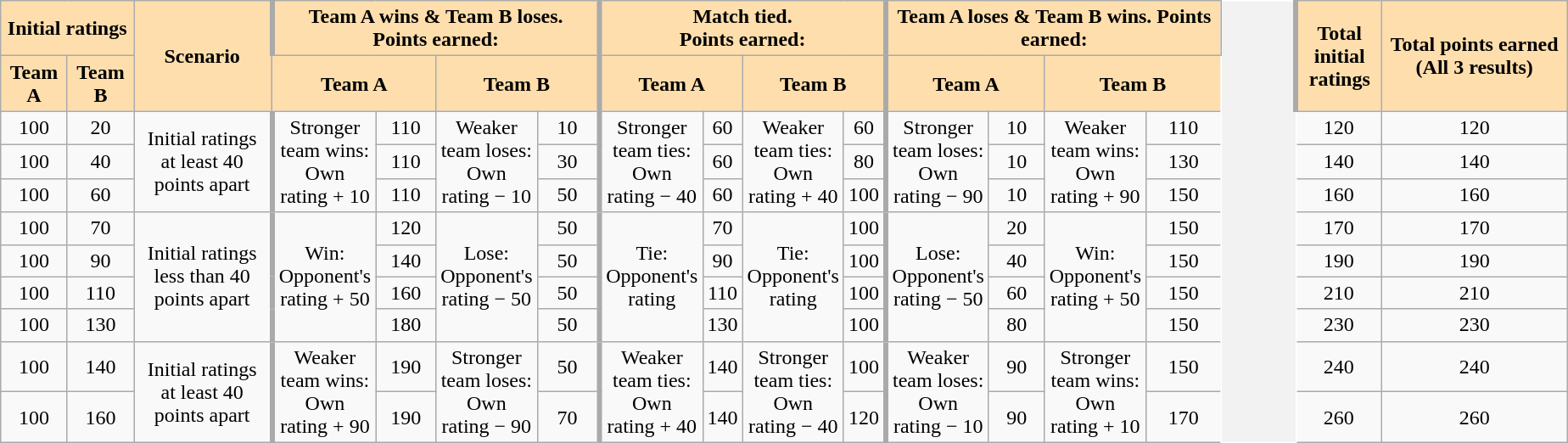<table class="wikitable" style="float: center; margin: 1em 1em 1em 1em; text-align:center;">
<tr>
<th colspan="2" style="background: #ffdead;">Initial ratings</th>
<th rowspan="2" width="100pt" style="background: #ffdead;">Scenario</th>
<th colspan="4" style="border-width:0 0 0 4px;border-style:solid;border-color:pale grey;background: #ffdead;">Team A wins & Team B loses.<br>Points earned:</th>
<th colspan="4" style="border-width:0 0 0 4px;border-style:solid;border-color:pale grey;background: #ffdead;">Match tied.<br>Points earned:</th>
<th colspan="4" style="border-width:0 1px 0 4px;border-style:solid;border-color:pale grey;background: #ffdead;">Team A loses & Team B wins. Points earned:</th>
<th rowspan="12" style="border-style:solid;border-color:white;" width="50pt"></th>
<th rowspan="2" style="border-width:0 0 0 4px;border-style:solid;border-color:pale grey;background:#ffdead;" width="30pt">Total initial ratings</th>
<th rowspan="2" style="border-width:0 0 0 1px;border-style:solid;border-color:pale grey;background:#ffdead;">Total points earned (All 3 results)</th>
</tr>
<tr>
<td style="background: #ffdead;"><strong>Team A</strong></td>
<td style="background: #ffdead;"><strong>Team B</strong></td>
<td colspan="2" style="background: #ffdead;"><strong>Team A</strong></td>
<td colspan="2" style="background: #ffdead;"><strong>Team B</strong></td>
<td colspan="2" style="border-width:1px 1px 1px 4px;border-style:solid;border-color:pale grey;background: #ffdead;"><strong>Team A</strong></td>
<td colspan="2" style="background: #ffdead;"><strong>Team B</strong></td>
<td colspan="2" style="border-width:1px 1px 1px 4px;border-style:solid;border-color:pale grey;background: #ffdead;"><strong>Team A</strong></td>
<td colspan="2" style="background: #ffdead;"><strong>Team B</strong></td>
</tr>
<tr>
<td>100</td>
<td>20</td>
<td rowspan="3">Initial ratings at least 40 points apart</td>
<td rowspan="3" width="35pt" style="border-width:1px 1px 1px 4px;border-style:solid;border-color:pale grey;"><span>Stronger team wins: Own rating + 10</span></td>
<td width="40pt">110</td>
<td rowspan="3" width="35pt"><span>Weaker team loses: Own rating − 10</span></td>
<td width="40pt">10</td>
<td rowspan="3" width="35pt" style="border-width:1px 1px 1px 4px;border-style:solid;border-color:pale grey;"><span>Stronger team ties: Own rating − 40</span></td>
<td>60</td>
<td rowspan="3" width="35pt"><span>Weaker team ties: Own rating + 40</span></td>
<td>60</td>
<td rowspan="3" width="35pt" style="border-width:1px 1px 1px 4px;border-style:solid;border-color:pale grey;"><span>Stronger team loses: Own rating − 90</span></td>
<td>10</td>
<td rowspan="3" width="35pt"><span>Weaker team wins: Own rating + 90</span></td>
<td>110</td>
<td width="60pt">120</td>
<td>120</td>
</tr>
<tr>
<td>100</td>
<td>40</td>
<td>110</td>
<td>30</td>
<td>60</td>
<td>80</td>
<td>10</td>
<td>130</td>
<td>140</td>
<td>140</td>
</tr>
<tr>
<td>100</td>
<td>60</td>
<td>110</td>
<td>50</td>
<td>60</td>
<td>100</td>
<td>10</td>
<td>150</td>
<td>160</td>
<td>160</td>
</tr>
<tr>
<td>100</td>
<td>70</td>
<td rowspan="4">Initial ratings less than 40 points apart</td>
<td rowspan="4" style="border-width:1px 1px 1px 4px;border-style:solid;border-color:pale grey;"><span>Win: Opponent's rating + 50</span></td>
<td>120</td>
<td rowspan="4"><span>Lose: Opponent's rating − 50</span></td>
<td>50</td>
<td rowspan="4" width="35pt" style="border-width:1px 1px 1px 4px;border-style:solid;border-color:pale grey;"><span>Tie: Opponent's rating</span></td>
<td>70</td>
<td rowspan="4" width="35pt"><span>Tie: Opponent's rating</span></td>
<td>100</td>
<td rowspan="4" width="35pt" style="border-width:1px 1px 1px 4px;border-style:solid;border-color:pale grey;"><span>Lose: Opponent's rating − 50</span></td>
<td>20</td>
<td rowspan="4" width="35pt"><span>Win: Opponent's rating + 50</span></td>
<td>150</td>
<td>170</td>
<td>170</td>
</tr>
<tr>
<td>100</td>
<td>90</td>
<td>140</td>
<td>50</td>
<td>90</td>
<td>100</td>
<td>40</td>
<td>150</td>
<td>190</td>
<td>190</td>
</tr>
<tr>
<td>100</td>
<td>110</td>
<td>160</td>
<td>50</td>
<td>110</td>
<td>100</td>
<td>60</td>
<td>150</td>
<td>210</td>
<td>210</td>
</tr>
<tr>
<td>100</td>
<td>130</td>
<td>180</td>
<td>50</td>
<td>130</td>
<td>100</td>
<td>80</td>
<td>150</td>
<td>230</td>
<td>230</td>
</tr>
<tr>
<td>100</td>
<td>140</td>
<td rowspan="2">Initial ratings at least 40 points apart</td>
<td rowspan="3" style="border-width:1px 1px 1px 4px;border-style:solid;border-color:pale grey;"><span>Weaker team wins: Own rating + 90</span></td>
<td>190</td>
<td rowspan="2"><span>Stronger team loses: Own rating − 90</span></td>
<td>50</td>
<td rowspan="2" width="35pt" style="border-width:1px 1px 1px 4px;border-style:solid;border-color:pale grey;"><span>Weaker team ties: Own rating + 40</span></td>
<td>140</td>
<td rowspan="2" width="35pt"><span>Stronger team ties: Own rating − 40</span></td>
<td>100</td>
<td rowspan="2" width="35pt" style="border-width:1px 1px 1px 4px;border-style:solid;border-color:pale grey;"><span>Weaker team loses: Own rating − 10</span></td>
<td>90</td>
<td rowspan="2" width="35pt"><span>Stronger team wins: Own rating + 10</span></td>
<td>150</td>
<td>240</td>
<td>240</td>
</tr>
<tr>
<td>100</td>
<td>160</td>
<td>190</td>
<td>70</td>
<td>140</td>
<td>120</td>
<td>90</td>
<td>170</td>
<td>260</td>
<td>260</td>
</tr>
</table>
